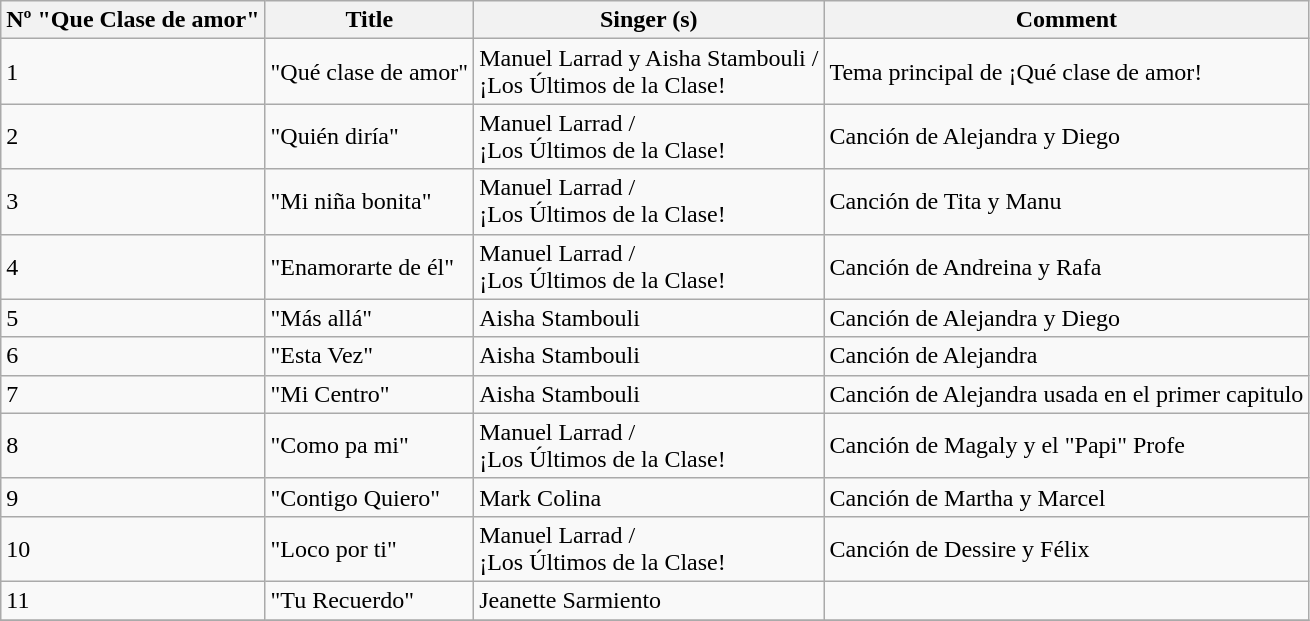<table class=wikitable>
<tr>
<th>Nº "Que Clase de amor"</th>
<th>Title</th>
<th>Singer (s)</th>
<th>Comment</th>
</tr>
<tr>
<td rowspan="1">1</td>
<td rowspan="1">"Qué clase de amor"</td>
<td rowspan="1">Manuel Larrad y Aisha Stambouli /<br>¡Los Últimos de la Clase!</td>
<td rowspan="1">Tema principal de ¡Qué clase de amor!</td>
</tr>
<tr>
<td rowspan="1">2</td>
<td rowspan="1">"Quién diría"</td>
<td rowspan="1">Manuel Larrad /<br>¡Los Últimos de la Clase!</td>
<td rowspan="1">Canción de Alejandra y Diego</td>
</tr>
<tr>
<td rowspan="1">3</td>
<td rowspan="1">"Mi niña bonita"</td>
<td rowspan="1">Manuel Larrad /<br>¡Los Últimos de la Clase!</td>
<td rowspan="1">Canción de Tita y Manu</td>
</tr>
<tr>
<td rowspan="1">4</td>
<td rowspan="1">"Enamorarte de él"</td>
<td rowspan="1">Manuel Larrad /<br>¡Los Últimos de la Clase!</td>
<td rowspan="1">Canción de Andreina y Rafa</td>
</tr>
<tr>
<td rowspan="1">5</td>
<td rowspan="1">"Más allá"</td>
<td rowspan="1">Aisha Stambouli</td>
<td rowspan="1">Canción de Alejandra y Diego</td>
</tr>
<tr>
<td rowspan="1">6</td>
<td rowspan="1">"Esta Vez"</td>
<td rowspan="1">Aisha Stambouli</td>
<td rowspan="1">Canción de Alejandra</td>
</tr>
<tr>
<td rowspan="1">7</td>
<td rowspan="1">"Mi Centro"</td>
<td rowspan="1">Aisha Stambouli</td>
<td rowspan="1">Canción de Alejandra usada en el primer capitulo</td>
</tr>
<tr>
<td rowspan="1">8</td>
<td rowspan="1">"Como pa mi"</td>
<td rowspan="1">Manuel Larrad /<br>¡Los Últimos de la Clase!</td>
<td rowspan="1">Canción de Magaly y el "Papi" Profe</td>
</tr>
<tr>
<td rowspan="1">9</td>
<td rowspan="1">"Contigo Quiero"</td>
<td rowspan="1">Mark Colina</td>
<td rowspan="1">Canción de Martha y Marcel</td>
</tr>
<tr>
<td rowspan="1">10</td>
<td rowspan="1">"Loco por ti"</td>
<td rowspan="1">Manuel Larrad /<br>¡Los Últimos de la Clase!</td>
<td rowspan="1">Canción de Dessire y Félix</td>
</tr>
<tr>
<td rowspan="1">11</td>
<td rowspan="1">"Tu Recuerdo"</td>
<td rowspan="1">Jeanette Sarmiento</td>
<td rowspan="1"></td>
</tr>
<tr>
</tr>
</table>
